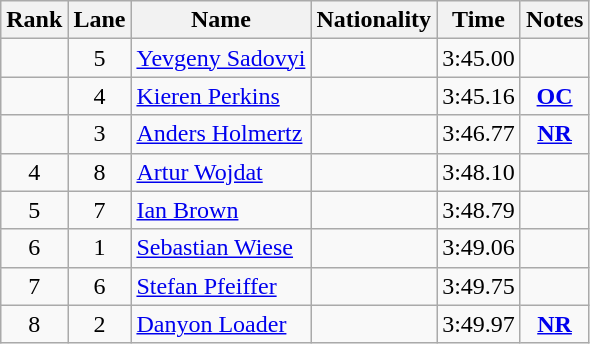<table class="wikitable sortable" style="text-align:center">
<tr>
<th>Rank</th>
<th>Lane</th>
<th>Name</th>
<th>Nationality</th>
<th>Time</th>
<th>Notes</th>
</tr>
<tr>
<td></td>
<td>5</td>
<td align=left><a href='#'>Yevgeny Sadovyi</a></td>
<td align=left></td>
<td>3:45.00</td>
<td></td>
</tr>
<tr>
<td></td>
<td>4</td>
<td align=left><a href='#'>Kieren Perkins</a></td>
<td align=left></td>
<td>3:45.16</td>
<td><strong><a href='#'>OC</a></strong></td>
</tr>
<tr>
<td></td>
<td>3</td>
<td align=left><a href='#'>Anders Holmertz</a></td>
<td align=left></td>
<td>3:46.77</td>
<td><strong><a href='#'>NR</a></strong></td>
</tr>
<tr>
<td>4</td>
<td>8</td>
<td align=left><a href='#'>Artur Wojdat</a></td>
<td align=left></td>
<td>3:48.10</td>
<td></td>
</tr>
<tr>
<td>5</td>
<td>7</td>
<td align=left><a href='#'>Ian Brown</a></td>
<td align=left></td>
<td>3:48.79</td>
<td></td>
</tr>
<tr>
<td>6</td>
<td>1</td>
<td align=left><a href='#'>Sebastian Wiese</a></td>
<td align=left></td>
<td>3:49.06</td>
<td></td>
</tr>
<tr>
<td>7</td>
<td>6</td>
<td align=left><a href='#'>Stefan Pfeiffer</a></td>
<td align=left></td>
<td>3:49.75</td>
<td></td>
</tr>
<tr>
<td>8</td>
<td>2</td>
<td align=left><a href='#'>Danyon Loader</a></td>
<td align=left></td>
<td>3:49.97</td>
<td><strong><a href='#'>NR</a></strong></td>
</tr>
</table>
